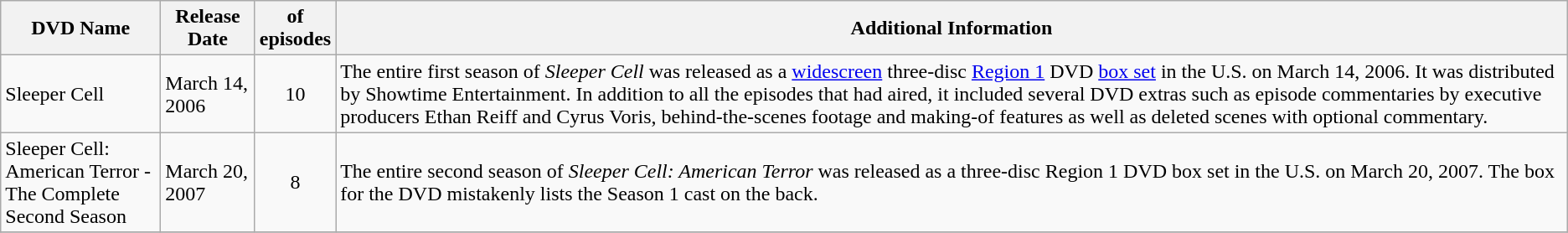<table class="wikitable">
<tr>
<th width="120px">DVD Name</th>
<th>Release Date</th>
<th width="30px"> of<br>episodes</th>
<th>Additional Information</th>
</tr>
<tr>
<td>Sleeper Cell</td>
<td>March 14, 2006</td>
<td align="center">10</td>
<td>The entire first season of <em>Sleeper Cell</em> was released as a <a href='#'>widescreen</a> three-disc <a href='#'>Region 1</a> DVD <a href='#'>box set</a> in the U.S. on March 14, 2006. It was distributed by Showtime Entertainment. In addition to all the episodes that had aired, it included several DVD extras such as episode commentaries by executive producers Ethan Reiff and Cyrus Voris, behind-the-scenes footage and making-of features as well as deleted scenes with optional commentary.</td>
</tr>
<tr>
<td>Sleeper Cell: American Terror - The Complete Second Season</td>
<td>March 20, 2007</td>
<td align="center">8</td>
<td>The entire second season of <em>Sleeper Cell: American Terror</em> was released as a three-disc Region 1 DVD box set in the U.S. on March 20, 2007. The box for the DVD mistakenly lists the Season 1 cast on the back.</td>
</tr>
<tr>
</tr>
</table>
